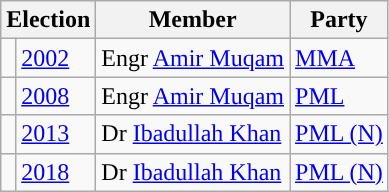<table class="wikitable">
<tr>
<th colspan="2">Election</th>
<th>Member</th>
<th>Party</th>
</tr>
<tr>
<td style="background-color: "></td>
<td><a href='#'>2002</a></td>
<td>Engr <a href='#'>Amir Muqam</a></td>
<td><a href='#'>MMA</a></td>
</tr>
<tr>
<td style="background-color: "></td>
<td><a href='#'>2008</a></td>
<td>Engr <a href='#'>Amir Muqam</a></td>
<td><a href='#'>PML</a></td>
</tr>
<tr>
<td style="background-color: "></td>
<td><a href='#'>2013</a></td>
<td>Dr <a href='#'>Ibadullah Khan</a></td>
<td><a href='#'>PML (N)</a></td>
</tr>
<tr>
<td style="background-color: "></td>
<td><a href='#'>2018</a></td>
<td>Dr <a href='#'>Ibadullah Khan</a></td>
<td><a href='#'>PML (N)</a></td>
</tr>
</table>
